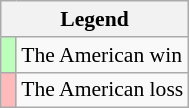<table class="wikitable" style="font-size:90%">
<tr>
<th colspan="2">Legend</th>
</tr>
<tr>
<td style="background:#bfb;"> </td>
<td>The American win</td>
</tr>
<tr>
<td style="background:#fbb;"> </td>
<td>The American loss</td>
</tr>
</table>
